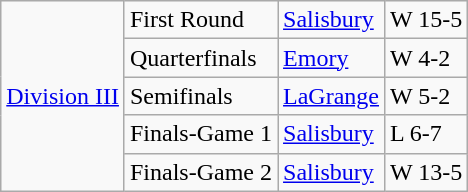<table class="wikitable">
<tr>
<td rowspan="5"><a href='#'>Division III</a></td>
<td>First Round</td>
<td><a href='#'>Salisbury</a></td>
<td>W 15-5</td>
</tr>
<tr>
<td>Quarterfinals</td>
<td><a href='#'>Emory</a></td>
<td>W 4-2</td>
</tr>
<tr>
<td>Semifinals</td>
<td><a href='#'>LaGrange</a></td>
<td>W 5-2</td>
</tr>
<tr>
<td>Finals-Game 1</td>
<td><a href='#'>Salisbury</a></td>
<td>L 6-7</td>
</tr>
<tr>
<td>Finals-Game 2</td>
<td><a href='#'>Salisbury</a></td>
<td>W 13-5</td>
</tr>
</table>
